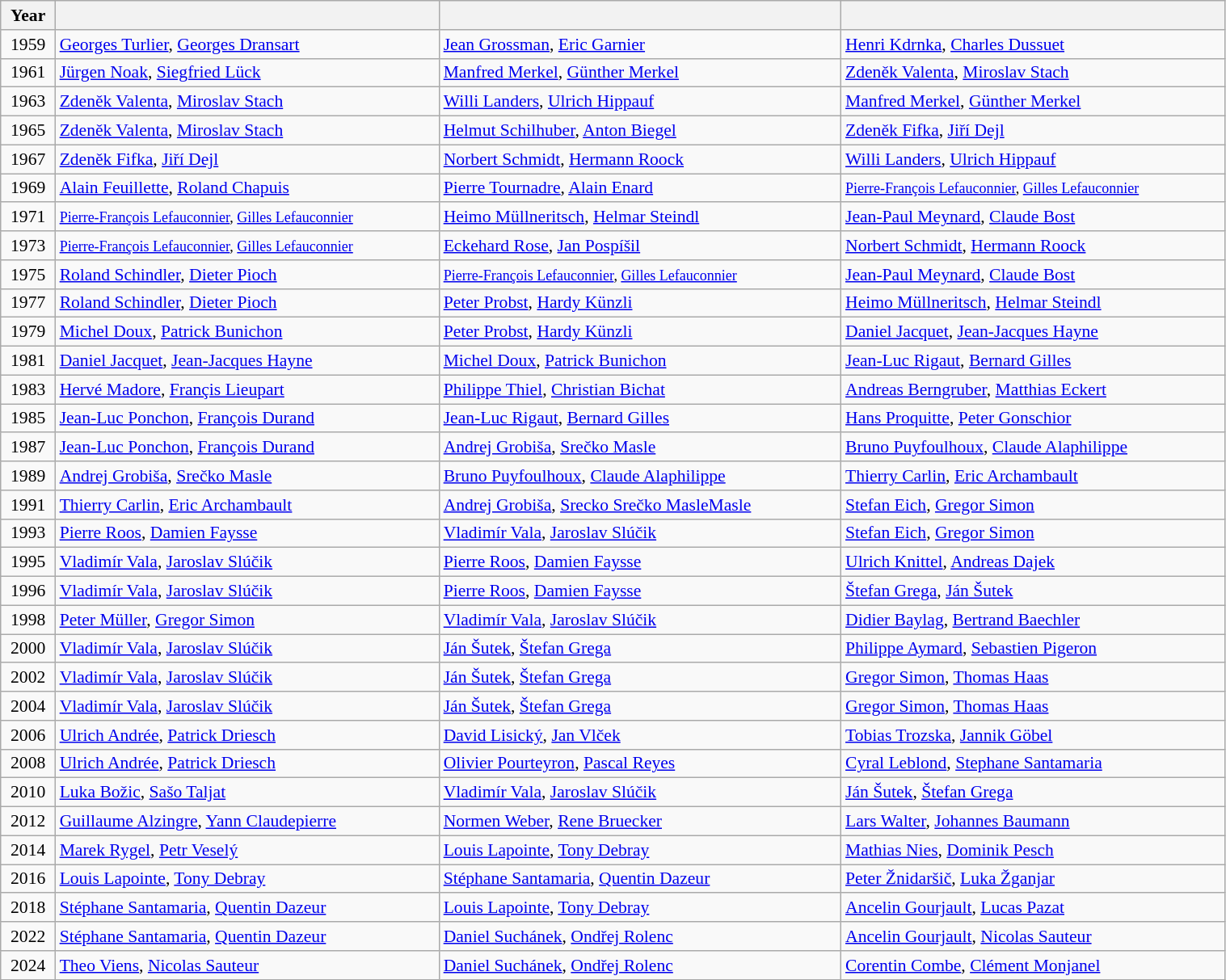<table class="wikitable" width=80% style="font-size:90%; text-align:left;">
<tr>
<th>Year</th>
<th></th>
<th></th>
<th></th>
</tr>
<tr>
<td align=center>1959</td>
<td> <a href='#'>Georges Turlier</a>, <a href='#'>Georges Dransart</a></td>
<td> <a href='#'>Jean Grossman</a>, <a href='#'>Eric Garnier</a></td>
<td> <a href='#'>Henri Kdrnka</a>, <a href='#'>Charles Dussuet</a></td>
</tr>
<tr>
<td align=center>1961</td>
<td> <a href='#'>Jürgen Noak</a>, <a href='#'>Siegfried Lück</a></td>
<td> <a href='#'>Manfred Merkel</a>, <a href='#'>Günther Merkel</a></td>
<td> <a href='#'>Zdeněk Valenta</a>, <a href='#'>Miroslav Stach</a></td>
</tr>
<tr>
<td align=center>1963</td>
<td> <a href='#'>Zdeněk Valenta</a>, <a href='#'>Miroslav Stach</a></td>
<td> <a href='#'>Willi Landers</a>, <a href='#'>Ulrich Hippauf</a></td>
<td> <a href='#'>Manfred Merkel</a>, <a href='#'>Günther Merkel</a></td>
</tr>
<tr>
<td align=center>1965</td>
<td> <a href='#'>Zdeněk Valenta</a>, <a href='#'>Miroslav Stach</a></td>
<td> <a href='#'>Helmut Schilhuber</a>, <a href='#'>Anton Biegel</a></td>
<td> <a href='#'>Zdeněk Fifka</a>, <a href='#'>Jiří Dejl</a></td>
</tr>
<tr>
<td align=center>1967</td>
<td> <a href='#'>Zdeněk Fifka</a>, <a href='#'>Jiří Dejl</a></td>
<td> <a href='#'>Norbert Schmidt</a>, <a href='#'>Hermann Roock</a></td>
<td> <a href='#'>Willi Landers</a>, <a href='#'>Ulrich Hippauf</a></td>
</tr>
<tr>
<td align=center>1969</td>
<td> <a href='#'>Alain Feuillette</a>, <a href='#'>Roland Chapuis</a></td>
<td> <a href='#'>Pierre Tournadre</a>, <a href='#'>Alain Enard</a></td>
<td> <small><a href='#'>Pierre-François Lefauconnier</a>, <a href='#'>Gilles Lefauconnier</a></small></td>
</tr>
<tr>
<td align=center>1971</td>
<td> <small><a href='#'>Pierre-François Lefauconnier</a>, <a href='#'>Gilles Lefauconnier</a></small></td>
<td> <a href='#'>Heimo Müllneritsch</a>, <a href='#'>Helmar Steindl</a></td>
<td> <a href='#'>Jean-Paul Meynard</a>, <a href='#'>Claude Bost</a></td>
</tr>
<tr>
<td align=center>1973</td>
<td> <small><a href='#'>Pierre-François Lefauconnier</a>, <a href='#'>Gilles Lefauconnier</a></small></td>
<td> <a href='#'>Eckehard Rose</a>, <a href='#'>Jan Pospíšil</a></td>
<td> <a href='#'>Norbert Schmidt</a>, <a href='#'>Hermann Roock</a></td>
</tr>
<tr>
<td align=center>1975</td>
<td> <a href='#'>Roland Schindler</a>, <a href='#'>Dieter Pioch</a></td>
<td> <small><a href='#'>Pierre-François Lefauconnier</a>, <a href='#'>Gilles Lefauconnier</a></small></td>
<td> <a href='#'>Jean-Paul Meynard</a>, <a href='#'>Claude Bost</a></td>
</tr>
<tr>
<td align=center>1977</td>
<td> <a href='#'>Roland Schindler</a>, <a href='#'>Dieter Pioch</a></td>
<td> <a href='#'>Peter Probst</a>, <a href='#'>Hardy Künzli</a></td>
<td> <a href='#'>Heimo Müllneritsch</a>, <a href='#'>Helmar Steindl</a></td>
</tr>
<tr>
<td align=center>1979</td>
<td> <a href='#'>Michel Doux</a>, <a href='#'>Patrick Bunichon</a></td>
<td> <a href='#'>Peter Probst</a>, <a href='#'>Hardy Künzli</a></td>
<td> <a href='#'>Daniel Jacquet</a>, <a href='#'>Jean-Jacques Hayne</a></td>
</tr>
<tr>
<td align=center>1981</td>
<td> <a href='#'>Daniel Jacquet</a>, <a href='#'>Jean-Jacques Hayne</a></td>
<td> <a href='#'>Michel Doux</a>, <a href='#'>Patrick Bunichon</a></td>
<td> <a href='#'>Jean-Luc Rigaut</a>, <a href='#'>Bernard Gilles</a></td>
</tr>
<tr>
<td align=center>1983</td>
<td> <a href='#'>Hervé Madore</a>, <a href='#'>Françis Lieupart</a></td>
<td> <a href='#'>Philippe Thiel</a>, <a href='#'>Christian Bichat</a></td>
<td> <a href='#'>Andreas Berngruber</a>, <a href='#'>Matthias Eckert</a></td>
</tr>
<tr>
<td align=center>1985</td>
<td> <a href='#'>Jean-Luc Ponchon</a>, <a href='#'>François Durand</a></td>
<td> <a href='#'>Jean-Luc Rigaut</a>, <a href='#'>Bernard Gilles</a></td>
<td> <a href='#'>Hans Proquitte</a>, <a href='#'>Peter Gonschior</a></td>
</tr>
<tr>
<td align=center>1987</td>
<td> <a href='#'>Jean-Luc Ponchon</a>, <a href='#'>François Durand</a></td>
<td> <a href='#'>Andrej Grobiša</a>, <a href='#'>Srečko Masle</a></td>
<td> <a href='#'>Bruno Puyfoulhoux</a>, <a href='#'>Claude Alaphilippe</a></td>
</tr>
<tr>
<td align=center>1989</td>
<td> <a href='#'>Andrej Grobiša</a>, <a href='#'>Srečko Masle</a></td>
<td> <a href='#'>Bruno Puyfoulhoux</a>, <a href='#'>Claude Alaphilippe</a></td>
<td> <a href='#'>Thierry Carlin</a>, <a href='#'>Eric Archambault</a></td>
</tr>
<tr>
<td align=center>1991</td>
<td> <a href='#'>Thierry Carlin</a>, <a href='#'>Eric Archambault</a></td>
<td> <a href='#'>Andrej Grobiša</a>, <a href='#'>Srecko Srečko MasleMasle</a></td>
<td> <a href='#'>Stefan Eich</a>, <a href='#'>Gregor Simon</a></td>
</tr>
<tr>
<td align=center>1993</td>
<td> <a href='#'>Pierre Roos</a>, <a href='#'>Damien Faysse</a></td>
<td> <a href='#'>Vladimír Vala</a>, <a href='#'>Jaroslav Slúčik</a></td>
<td> <a href='#'>Stefan Eich</a>, <a href='#'>Gregor Simon</a></td>
</tr>
<tr>
<td align=center>1995</td>
<td> <a href='#'>Vladimír Vala</a>, <a href='#'>Jaroslav Slúčik</a></td>
<td> <a href='#'>Pierre Roos</a>, <a href='#'>Damien Faysse</a></td>
<td> <a href='#'>Ulrich Knittel</a>, <a href='#'>Andreas Dajek</a></td>
</tr>
<tr>
<td align=center>1996</td>
<td> <a href='#'>Vladimír Vala</a>, <a href='#'>Jaroslav Slúčik</a></td>
<td> <a href='#'>Pierre Roos</a>, <a href='#'>Damien Faysse</a></td>
<td> <a href='#'>Štefan Grega</a>, <a href='#'>Ján Šutek</a></td>
</tr>
<tr>
<td align=center>1998</td>
<td> <a href='#'>Peter Müller</a>, <a href='#'>Gregor Simon</a></td>
<td> <a href='#'>Vladimír Vala</a>, <a href='#'>Jaroslav Slúčik</a></td>
<td> <a href='#'>Didier Baylag</a>, <a href='#'>Bertrand Baechler</a></td>
</tr>
<tr>
<td align=center>2000</td>
<td> <a href='#'>Vladimír Vala</a>, <a href='#'>Jaroslav Slúčik</a></td>
<td> <a href='#'>Ján Šutek</a>, <a href='#'>Štefan Grega</a></td>
<td> <a href='#'>Philippe Aymard</a>, <a href='#'>Sebastien Pigeron</a></td>
</tr>
<tr>
<td align=center>2002</td>
<td> <a href='#'>Vladimír Vala</a>, <a href='#'>Jaroslav Slúčik</a></td>
<td> <a href='#'>Ján Šutek</a>, <a href='#'>Štefan Grega</a></td>
<td> <a href='#'>Gregor Simon</a>, <a href='#'>Thomas Haas</a></td>
</tr>
<tr>
<td align=center>2004</td>
<td> <a href='#'>Vladimír Vala</a>, <a href='#'>Jaroslav Slúčik</a></td>
<td> <a href='#'>Ján Šutek</a>, <a href='#'>Štefan Grega</a></td>
<td> <a href='#'>Gregor Simon</a>, <a href='#'>Thomas Haas</a></td>
</tr>
<tr>
<td align=center>2006</td>
<td> <a href='#'>Ulrich Andrée</a>, <a href='#'>Patrick Driesch</a></td>
<td> <a href='#'>David Lisický</a>, <a href='#'>Jan Vlček</a></td>
<td> <a href='#'>Tobias Trozska</a>, <a href='#'>Jannik Göbel</a></td>
</tr>
<tr>
<td align=center>2008</td>
<td> <a href='#'>Ulrich Andrée</a>, <a href='#'>Patrick Driesch</a></td>
<td> <a href='#'>Olivier Pourteyron</a>, <a href='#'>Pascal Reyes</a></td>
<td> <a href='#'>Cyral Leblond</a>, <a href='#'>Stephane Santamaria</a></td>
</tr>
<tr>
<td align=center>2010</td>
<td> <a href='#'>Luka Božic</a>, <a href='#'>Sašo Taljat</a></td>
<td> <a href='#'>Vladimír Vala</a>, <a href='#'>Jaroslav Slúčik</a></td>
<td> <a href='#'>Ján Šutek</a>, <a href='#'>Štefan Grega</a></td>
</tr>
<tr>
<td align=center>2012</td>
<td> <a href='#'>Guillaume Alzingre</a>, <a href='#'>Yann Claudepierre</a></td>
<td> <a href='#'>Normen Weber</a>, <a href='#'>Rene Bruecker</a></td>
<td> <a href='#'>Lars Walter</a>, <a href='#'>Johannes Baumann</a></td>
</tr>
<tr>
<td align=center>2014</td>
<td> <a href='#'>Marek Rygel</a>, <a href='#'>Petr Veselý</a></td>
<td> <a href='#'>Louis Lapointe</a>, <a href='#'>Tony Debray</a></td>
<td> <a href='#'>Mathias Nies</a>, <a href='#'>Dominik Pesch</a></td>
</tr>
<tr>
<td align=center>2016</td>
<td> <a href='#'>Louis Lapointe</a>, <a href='#'>Tony Debray</a></td>
<td> <a href='#'>Stéphane Santamaria</a>, <a href='#'>Quentin Dazeur</a></td>
<td> <a href='#'>Peter Žnidaršič</a>, <a href='#'>Luka Žganjar</a></td>
</tr>
<tr>
<td align=center>2018</td>
<td> <a href='#'>Stéphane Santamaria</a>, <a href='#'>Quentin Dazeur</a></td>
<td> <a href='#'>Louis Lapointe</a>, <a href='#'>Tony Debray</a></td>
<td> <a href='#'>Ancelin Gourjault</a>, <a href='#'>Lucas Pazat</a></td>
</tr>
<tr>
<td align=center>2022</td>
<td> <a href='#'>Stéphane Santamaria</a>, <a href='#'>Quentin Dazeur</a></td>
<td> <a href='#'>Daniel Suchánek</a>, <a href='#'>Ondřej Rolenc</a></td>
<td> <a href='#'>Ancelin Gourjault</a>, <a href='#'>Nicolas Sauteur</a></td>
</tr>
<tr>
<td align=center>2024</td>
<td> <a href='#'>Theo Viens</a>, <a href='#'>Nicolas Sauteur</a></td>
<td> <a href='#'>Daniel Suchánek</a>, <a href='#'>Ondřej Rolenc</a></td>
<td> <a href='#'>Corentin Combe</a>, <a href='#'>Clément Monjanel</a></td>
</tr>
</table>
